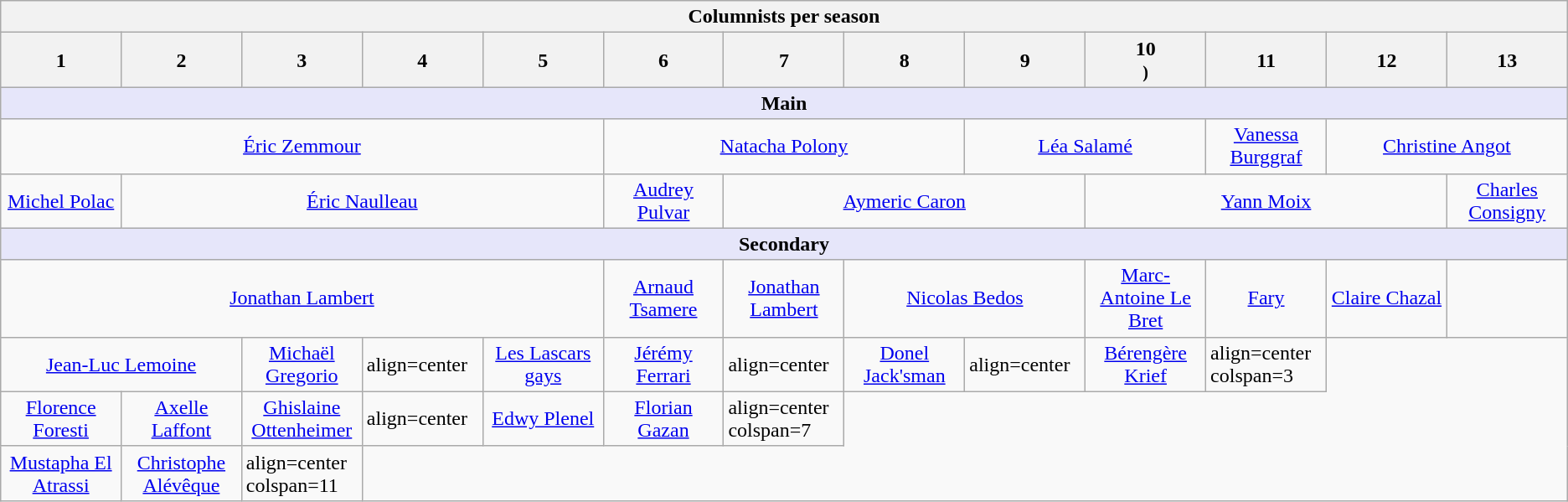<table class="wikitable center">
<tr>
<th colspan="13">Columnists per season</th>
</tr>
<tr>
<th width=7%>1<br><small></small></th>
<th width=7%>2<br><small></small></th>
<th width=7%>3<br><small></small></th>
<th width=7%>4<br><small></small></th>
<th width=7%>5<br><small></small></th>
<th width=7%>6<br><small></small></th>
<th width=7%>7<br><small></small></th>
<th width=7%>8<br><small></small></th>
<th width=7%>9<br><small></small></th>
<th width=7%>10<br><small>)</small></th>
<th width=7%>11<br><small></small></th>
<th width=7%>12<br><small></small></th>
<th width=7%>13<br><small></small></th>
</tr>
<tr>
<th colspan="13" style="background-color:lavender;"><span>Main</span></th>
</tr>
<tr>
<td align=center colspan=5><a href='#'>Éric Zemmour</a></td>
<td align=center colspan=3><a href='#'>Natacha Polony</a></td>
<td align=center colspan=2><a href='#'>Léa Salamé</a></td>
<td align=center colspan=1><a href='#'>Vanessa Burggraf</a></td>
<td align=center colspan=2><a href='#'>Christine Angot</a></td>
</tr>
<tr>
<td align=center colspan=1><a href='#'>Michel Polac</a></td>
<td align=center colspan=4><a href='#'>Éric Naulleau</a></td>
<td align=center colspan=1><a href='#'>Audrey Pulvar</a></td>
<td align=center colspan=3><a href='#'>Aymeric Caron</a></td>
<td align=center colspan=3><a href='#'>Yann Moix</a></td>
<td align=center colspan=1><a href='#'>Charles Consigny</a></td>
</tr>
<tr>
<th colspan="13" style="background-color:lavender;"><span>Secondary</span></th>
</tr>
<tr>
<td align=center colspan=5><a href='#'>Jonathan Lambert</a></td>
<td align=center colspan=1><a href='#'>Arnaud Tsamere</a></td>
<td align=center colspan=1><a href='#'>Jonathan Lambert</a></td>
<td align=center colspan=2><a href='#'>Nicolas Bedos</a></td>
<td align=center colspan=1><a href='#'>Marc-Antoine Le Bret</a></td>
<td align=center colspan=1><a href='#'>Fary</a></td>
<td align=center colspan=1><a href='#'>Claire Chazal</a></td>
<td></td>
</tr>
<tr>
<td align=center colspan=2><a href='#'>Jean-Luc Lemoine</a></td>
<td align=center colspan=1><a href='#'>Michaël Gregorio</a></td>
<td>align=center </td>
<td align=center colspan=1><a href='#'>Les Lascars gays</a></td>
<td align=center colspan=1><a href='#'>Jérémy Ferrari</a></td>
<td>align=center </td>
<td align=center colspan=1><a href='#'>Donel Jack'sman</a></td>
<td>align=center </td>
<td align=center colspan=1><a href='#'>Bérengère Krief</a></td>
<td>align=center colspan=3 </td>
</tr>
<tr>
<td align=center colspan=1><a href='#'>Florence Foresti</a></td>
<td align=center colspan=1><a href='#'>Axelle Laffont</a></td>
<td align=center colspan=1><a href='#'>Ghislaine Ottenheimer</a></td>
<td>align=center </td>
<td align=center colspan=1><a href='#'>Edwy Plenel</a></td>
<td align=center colspan=1><a href='#'>Florian Gazan</a></td>
<td>align=center colspan=7 </td>
</tr>
<tr>
<td align=center colspan=1><a href='#'>Mustapha El Atrassi</a></td>
<td align=center colspan=1><a href='#'>Christophe Alévêque</a></td>
<td>align=center colspan=11 </td>
</tr>
</table>
